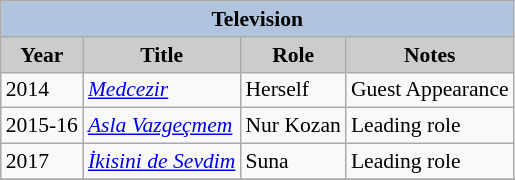<table class="wikitable" style="font-size:90%">
<tr>
<th colspan="4" style="background:LightSteelBlue">Television</th>
</tr>
<tr>
<th style="background:#CCCCCC">Year</th>
<th style="background:#CCCCCC">Title</th>
<th style="background:#CCCCCC">Role</th>
<th style="background:#CCCCCC">Notes</th>
</tr>
<tr>
<td>2014</td>
<td><em><a href='#'>Medcezir</a></em></td>
<td>Herself</td>
<td>Guest Appearance</td>
</tr>
<tr>
<td>2015-16</td>
<td><em><a href='#'>Asla Vazgeçmem</a></em></td>
<td>Nur Kozan</td>
<td>Leading role</td>
</tr>
<tr>
<td>2017</td>
<td><em><a href='#'>İkisini de Sevdim</a></em></td>
<td>Suna</td>
<td>Leading role</td>
</tr>
<tr>
</tr>
</table>
